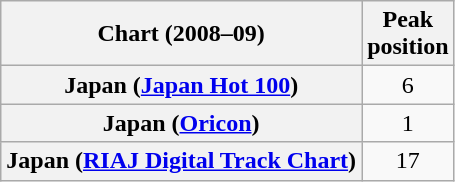<table class="wikitable plainrowheaders sortable">
<tr>
<th>Chart (2008–09)</th>
<th>Peak<br>position</th>
</tr>
<tr>
<th scope="row">Japan (<a href='#'>Japan Hot 100</a>)</th>
<td style="text-align:center;">6</td>
</tr>
<tr>
<th scope="row">Japan (<a href='#'>Oricon</a>)</th>
<td style="text-align:center;">1</td>
</tr>
<tr>
<th scope="row">Japan (<a href='#'>RIAJ Digital Track Chart</a>)</th>
<td style="text-align:center;">17</td>
</tr>
</table>
